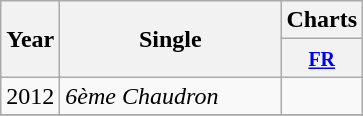<table class="wikitable">
<tr>
<th align="center" rowspan="2" width="10">Year</th>
<th align="left" rowspan="2" width="140">Single</th>
<th align="center" colspan="1">Charts</th>
</tr>
<tr>
<th width="20"><small><a href='#'>FR</a></small><br></th>
</tr>
<tr>
<td>2012</td>
<td><em>6ème Chaudron</em></td>
<td align="center"></td>
</tr>
<tr>
</tr>
</table>
